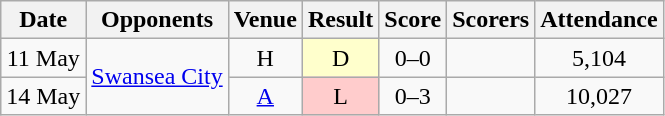<table class="wikitable" style="text-align:center">
<tr>
<th>Date</th>
<th>Opponents</th>
<th>Venue</th>
<th>Result</th>
<th>Score</th>
<th>Scorers</th>
<th>Attendance</th>
</tr>
<tr>
<td>11 May</td>
<td rowspan=2><a href='#'>Swansea City</a></td>
<td>H</td>
<td style="background-color:#FFFFCC">D</td>
<td>0–0</td>
<td align="left"></td>
<td>5,104</td>
</tr>
<tr>
<td>14 May</td>
<td><a href='#'>A</a></td>
<td style="background-color:#FFCCCC">L</td>
<td>0–3</td>
<td align="left"></td>
<td>10,027</td>
</tr>
</table>
